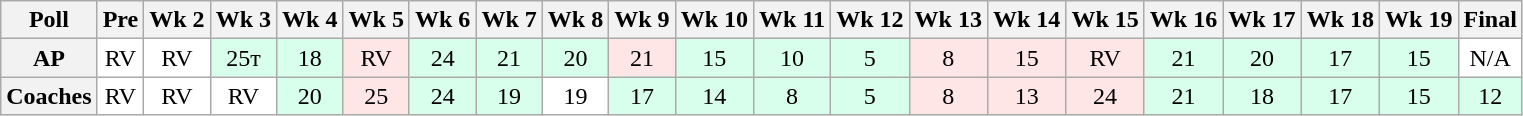<table class="wikitable" style="white-space:nowrap;text-align:center;">
<tr>
<th>Poll</th>
<th>Pre</th>
<th>Wk 2</th>
<th>Wk 3</th>
<th>Wk 4</th>
<th>Wk 5</th>
<th>Wk 6</th>
<th>Wk 7</th>
<th>Wk 8</th>
<th>Wk 9</th>
<th>Wk 10</th>
<th>Wk 11</th>
<th>Wk 12</th>
<th>Wk 13</th>
<th>Wk 14</th>
<th>Wk 15</th>
<th>Wk 16</th>
<th>Wk 17</th>
<th>Wk 18</th>
<th>Wk 19</th>
<th>Final</th>
</tr>
<tr>
<th>AP</th>
<td style="background:#FFF;">RV</td>
<td style="background:#FFF;">RV</td>
<td style="background:#D8FFEB;">25т</td>
<td style="background:#D8FFEB;">18</td>
<td style="background:#FFE6E6;">RV</td>
<td style="background:#D8FFEB;">24</td>
<td style="background:#D8FFEB;">21</td>
<td style="background:#D8FFEB;">20</td>
<td style="background:#FFE6E6;">21</td>
<td style="background:#D8FFEB;">15</td>
<td style="background:#D8FFEB;">10</td>
<td style="background:#D8FFEB;">5</td>
<td style="background:#FFE6E6;">8</td>
<td style="background:#FFE6E6;">15</td>
<td style="background:#FFE6E6;">RV</td>
<td style="background:#D8FFEB;">21</td>
<td style="background:#D8FFEB;">20</td>
<td style="background:#D8FFEB;">17</td>
<td style="background:#D8FFEB;">15</td>
<td style="background:#FFF;">N/A</td>
</tr>
<tr>
<th>Coaches</th>
<td style="background:#FFF;">RV</td>
<td style="background:#FFF;">RV</td>
<td style="background:#FFF;">RV</td>
<td style="background:#D8FFEB;">20</td>
<td style="background:#FFE6E6;">25</td>
<td style="background:#D8FFEB;">24</td>
<td style="background:#D8FFEB;">19</td>
<td style="background:#FFF;">19</td>
<td style="background:#D8FFEB;">17</td>
<td style="background:#D8FFEB;">14</td>
<td style="background:#D8FFEB;">8</td>
<td style="background:#D8FFEB;">5</td>
<td style="background:#FFE6E6;">8</td>
<td style="background:#FFE6E6;">13</td>
<td style="background:#FFE6E6;">24</td>
<td style="background:#D8FFEB;">21</td>
<td style="background:#D8FFEB;">18</td>
<td style="background:#D8FFEB;">17</td>
<td style="background:#D8FFEB;">15</td>
<td style="background:#D8FFEB;">12</td>
</tr>
</table>
